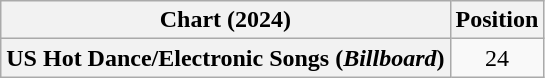<table class="wikitable plainrowheaders" style="text-align:center">
<tr>
<th scope="col">Chart (2024)</th>
<th scope="col">Position</th>
</tr>
<tr>
<th scope="row">US Hot Dance/Electronic Songs (<em>Billboard</em>)</th>
<td>24</td>
</tr>
</table>
